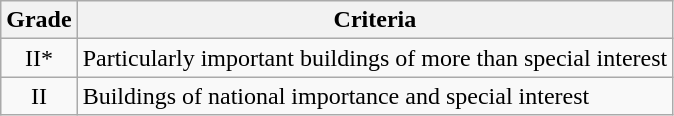<table class="wikitable">
<tr>
<th>Grade</th>
<th>Criteria</th>
</tr>
<tr>
<td align="center" >II*</td>
<td>Particularly important buildings of more than special interest</td>
</tr>
<tr>
<td align="center" >II</td>
<td>Buildings of national importance and special interest</td>
</tr>
</table>
